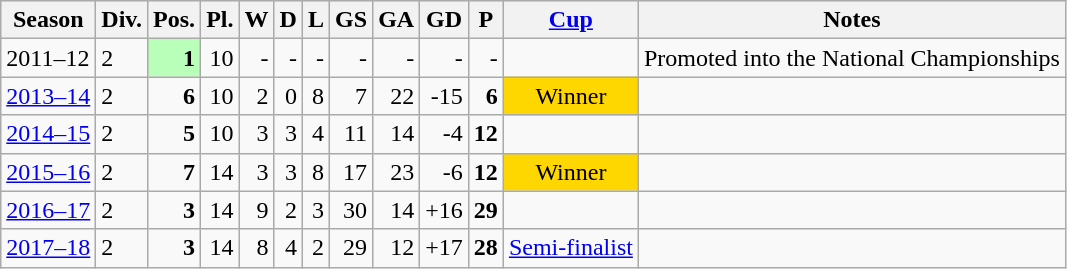<table class="wikitable">
<tr style="background:#efefef;">
<th>Season</th>
<th>Div.</th>
<th>Pos.</th>
<th>Pl.</th>
<th>W</th>
<th>D</th>
<th>L</th>
<th>GS</th>
<th>GA</th>
<th>GD</th>
<th>P</th>
<th><a href='#'>Cup</a></th>
<th>Notes</th>
</tr>
<tr>
<td>2011–12</td>
<td>2</td>
<td align=right bgcolor=#B9FFB9><strong>1</strong></td>
<td align=right>10</td>
<td align=right>-</td>
<td align=right>-</td>
<td align=right>-</td>
<td align=right>-</td>
<td align=right>-</td>
<td align=right>-</td>
<td align=right>-</td>
<td></td>
<td>Promoted into the National Championships</td>
</tr>
<tr>
<td><a href='#'>2013–14</a></td>
<td>2</td>
<td align=right><strong>6</strong></td>
<td align=right>10</td>
<td align=right>2</td>
<td align=right>0</td>
<td align=right>8</td>
<td align=right>7</td>
<td align=right>22</td>
<td align=right>-15</td>
<td align=right><strong>6</strong></td>
<td align=center bgcolor=gold>Winner</td>
<td></td>
</tr>
<tr>
<td><a href='#'>2014–15</a></td>
<td>2</td>
<td align=right><strong>5</strong></td>
<td align=right>10</td>
<td align=right>3</td>
<td align=right>3</td>
<td align=right>4</td>
<td align=right>11</td>
<td align=right>14</td>
<td align=right>-4</td>
<td align=right><strong>12</strong></td>
<td></td>
<td></td>
</tr>
<tr>
<td><a href='#'>2015–16</a></td>
<td>2</td>
<td align=right><strong>7</strong></td>
<td align=right>14</td>
<td align=right>3</td>
<td align=right>3</td>
<td align=right>8</td>
<td align=right>17</td>
<td align=right>23</td>
<td align=right>-6</td>
<td align=right><strong>12</strong></td>
<td align=center bgcolor=gold>Winner</td>
<td></td>
</tr>
<tr>
<td><a href='#'>2016–17</a></td>
<td>2</td>
<td align=right><strong>3</strong></td>
<td align=right>14</td>
<td align=right>9</td>
<td align=right>2</td>
<td align=right>3</td>
<td align=right>30</td>
<td align=right>14</td>
<td align=right>+16</td>
<td align=right><strong>29</strong></td>
<td></td>
<td></td>
</tr>
<tr>
<td><a href='#'>2017–18</a></td>
<td>2</td>
<td align=right><strong>3</strong></td>
<td align=right>14</td>
<td align=right>8</td>
<td align=right>4</td>
<td align=right>2</td>
<td align=right>29</td>
<td align=right>12</td>
<td align=right>+17</td>
<td align=right><strong>28</strong></td>
<td><a href='#'>Semi-finalist</a></td>
<td></td>
</tr>
</table>
